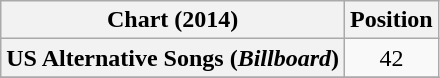<table class="wikitable plainrowheaders sortable">
<tr>
<th>Chart (2014)</th>
<th>Position</th>
</tr>
<tr>
<th scope="row">US Alternative Songs (<em>Billboard</em>)</th>
<td style="text-align:center;">42</td>
</tr>
<tr>
</tr>
</table>
